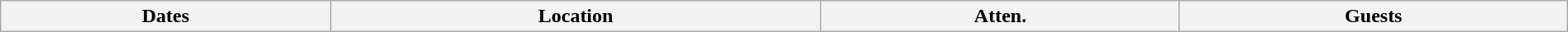<table class="wikitable" width="100%">
<tr>
<th>Dates</th>
<th>Location</th>
<th>Atten.</th>
<th>Guests<br>
























</th>
</tr>
</table>
